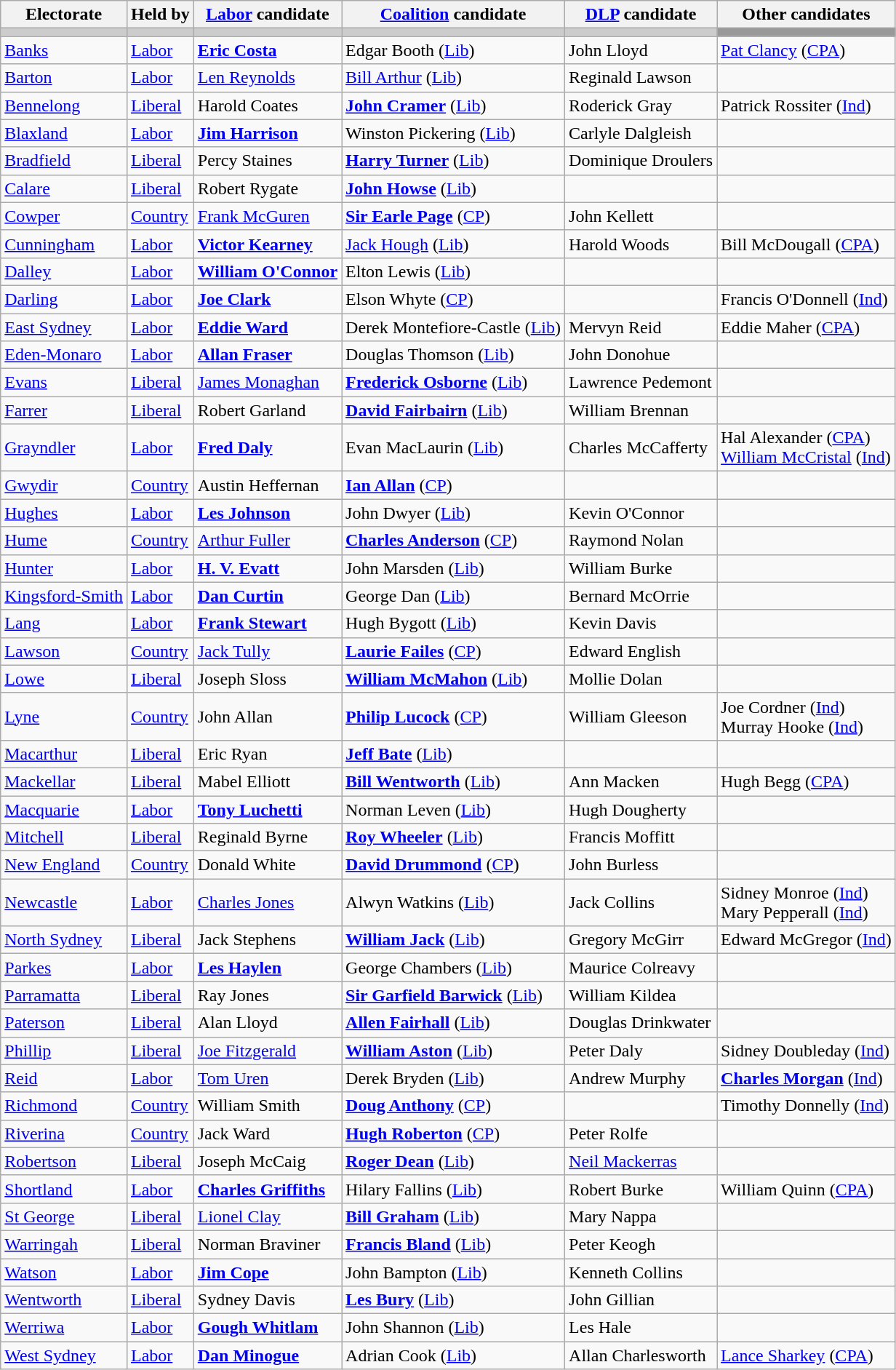<table class="wikitable">
<tr>
<th>Electorate</th>
<th>Held by</th>
<th><a href='#'>Labor</a> candidate</th>
<th><a href='#'>Coalition</a> candidate</th>
<th><a href='#'>DLP</a> candidate</th>
<th>Other candidates</th>
</tr>
<tr bgcolor="#cccccc">
<td></td>
<td></td>
<td></td>
<td></td>
<td></td>
<td bgcolor="#999999"></td>
</tr>
<tr>
<td><a href='#'>Banks</a></td>
<td><a href='#'>Labor</a></td>
<td><strong><a href='#'>Eric Costa</a></strong></td>
<td>Edgar Booth (<a href='#'>Lib</a>)</td>
<td>John Lloyd</td>
<td><a href='#'>Pat Clancy</a> (<a href='#'>CPA</a>)</td>
</tr>
<tr>
<td><a href='#'>Barton</a></td>
<td><a href='#'>Labor</a></td>
<td><a href='#'>Len Reynolds</a></td>
<td><a href='#'>Bill Arthur</a> (<a href='#'>Lib</a>)</td>
<td>Reginald Lawson</td>
<td></td>
</tr>
<tr>
<td><a href='#'>Bennelong</a></td>
<td><a href='#'>Liberal</a></td>
<td>Harold Coates</td>
<td><strong><a href='#'>John Cramer</a></strong> (<a href='#'>Lib</a>)</td>
<td>Roderick Gray</td>
<td>Patrick Rossiter (<a href='#'>Ind</a>)</td>
</tr>
<tr>
<td><a href='#'>Blaxland</a></td>
<td><a href='#'>Labor</a></td>
<td><strong><a href='#'>Jim Harrison</a></strong></td>
<td>Winston Pickering (<a href='#'>Lib</a>)</td>
<td>Carlyle Dalgleish</td>
<td></td>
</tr>
<tr>
<td><a href='#'>Bradfield</a></td>
<td><a href='#'>Liberal</a></td>
<td>Percy Staines</td>
<td><strong><a href='#'>Harry Turner</a></strong> (<a href='#'>Lib</a>)</td>
<td>Dominique Droulers</td>
<td></td>
</tr>
<tr>
<td><a href='#'>Calare</a></td>
<td><a href='#'>Liberal</a></td>
<td>Robert Rygate</td>
<td><strong><a href='#'>John Howse</a></strong> (<a href='#'>Lib</a>)</td>
<td></td>
<td></td>
</tr>
<tr>
<td><a href='#'>Cowper</a></td>
<td><a href='#'>Country</a></td>
<td><a href='#'>Frank McGuren</a></td>
<td><strong><a href='#'>Sir Earle Page</a></strong> (<a href='#'>CP</a>)</td>
<td>John Kellett</td>
<td></td>
</tr>
<tr>
<td><a href='#'>Cunningham</a></td>
<td><a href='#'>Labor</a></td>
<td><strong><a href='#'>Victor Kearney</a></strong></td>
<td><a href='#'>Jack Hough</a> (<a href='#'>Lib</a>)</td>
<td>Harold Woods</td>
<td>Bill McDougall (<a href='#'>CPA</a>)</td>
</tr>
<tr>
<td><a href='#'>Dalley</a></td>
<td><a href='#'>Labor</a></td>
<td><strong><a href='#'>William O'Connor</a></strong></td>
<td>Elton Lewis (<a href='#'>Lib</a>)</td>
<td></td>
<td></td>
</tr>
<tr>
<td><a href='#'>Darling</a></td>
<td><a href='#'>Labor</a></td>
<td><strong><a href='#'>Joe Clark</a></strong></td>
<td>Elson Whyte (<a href='#'>CP</a>)</td>
<td></td>
<td>Francis O'Donnell (<a href='#'>Ind</a>)</td>
</tr>
<tr>
<td><a href='#'>East Sydney</a></td>
<td><a href='#'>Labor</a></td>
<td><strong><a href='#'>Eddie Ward</a></strong></td>
<td>Derek Montefiore-Castle (<a href='#'>Lib</a>)</td>
<td>Mervyn Reid</td>
<td>Eddie Maher (<a href='#'>CPA</a>)</td>
</tr>
<tr>
<td><a href='#'>Eden-Monaro</a></td>
<td><a href='#'>Labor</a></td>
<td><strong><a href='#'>Allan Fraser</a></strong></td>
<td>Douglas Thomson (<a href='#'>Lib</a>)</td>
<td>John Donohue</td>
<td></td>
</tr>
<tr>
<td><a href='#'>Evans</a></td>
<td><a href='#'>Liberal</a></td>
<td><a href='#'>James Monaghan</a></td>
<td><strong><a href='#'>Frederick Osborne</a></strong> (<a href='#'>Lib</a>)</td>
<td>Lawrence Pedemont</td>
<td></td>
</tr>
<tr>
<td><a href='#'>Farrer</a></td>
<td><a href='#'>Liberal</a></td>
<td>Robert Garland</td>
<td><strong><a href='#'>David Fairbairn</a></strong> (<a href='#'>Lib</a>)</td>
<td>William Brennan</td>
<td></td>
</tr>
<tr>
<td><a href='#'>Grayndler</a></td>
<td><a href='#'>Labor</a></td>
<td><strong><a href='#'>Fred Daly</a></strong></td>
<td>Evan MacLaurin (<a href='#'>Lib</a>)</td>
<td>Charles McCafferty</td>
<td>Hal Alexander (<a href='#'>CPA</a>)<br><a href='#'>William McCristal</a> (<a href='#'>Ind</a>)</td>
</tr>
<tr>
<td><a href='#'>Gwydir</a></td>
<td><a href='#'>Country</a></td>
<td>Austin Heffernan</td>
<td><strong><a href='#'>Ian Allan</a></strong> (<a href='#'>CP</a>)</td>
<td></td>
<td></td>
</tr>
<tr>
<td><a href='#'>Hughes</a></td>
<td><a href='#'>Labor</a></td>
<td><strong><a href='#'>Les Johnson</a></strong></td>
<td>John Dwyer (<a href='#'>Lib</a>)</td>
<td>Kevin O'Connor</td>
<td></td>
</tr>
<tr>
<td><a href='#'>Hume</a></td>
<td><a href='#'>Country</a></td>
<td><a href='#'>Arthur Fuller</a></td>
<td><strong><a href='#'>Charles Anderson</a></strong> (<a href='#'>CP</a>)</td>
<td>Raymond Nolan</td>
<td></td>
</tr>
<tr>
<td><a href='#'>Hunter</a></td>
<td><a href='#'>Labor</a></td>
<td><strong><a href='#'>H. V. Evatt</a></strong></td>
<td>John Marsden (<a href='#'>Lib</a>)</td>
<td>William Burke</td>
<td></td>
</tr>
<tr>
<td><a href='#'>Kingsford-Smith</a></td>
<td><a href='#'>Labor</a></td>
<td><strong><a href='#'>Dan Curtin</a></strong></td>
<td>George Dan (<a href='#'>Lib</a>)</td>
<td>Bernard McOrrie</td>
<td></td>
</tr>
<tr>
<td><a href='#'>Lang</a></td>
<td><a href='#'>Labor</a></td>
<td><strong><a href='#'>Frank Stewart</a></strong></td>
<td>Hugh Bygott (<a href='#'>Lib</a>)</td>
<td>Kevin Davis</td>
<td></td>
</tr>
<tr>
<td><a href='#'>Lawson</a></td>
<td><a href='#'>Country</a></td>
<td><a href='#'>Jack Tully</a></td>
<td><strong><a href='#'>Laurie Failes</a></strong> (<a href='#'>CP</a>)</td>
<td>Edward English</td>
<td></td>
</tr>
<tr>
<td><a href='#'>Lowe</a></td>
<td><a href='#'>Liberal</a></td>
<td>Joseph Sloss</td>
<td><strong><a href='#'>William McMahon</a></strong> (<a href='#'>Lib</a>)</td>
<td>Mollie Dolan</td>
<td></td>
</tr>
<tr>
<td><a href='#'>Lyne</a></td>
<td><a href='#'>Country</a></td>
<td>John Allan</td>
<td><strong><a href='#'>Philip Lucock</a></strong> (<a href='#'>CP</a>)</td>
<td>William Gleeson</td>
<td>Joe Cordner (<a href='#'>Ind</a>)<br>Murray Hooke (<a href='#'>Ind</a>)</td>
</tr>
<tr>
<td><a href='#'>Macarthur</a></td>
<td><a href='#'>Liberal</a></td>
<td>Eric Ryan</td>
<td><strong><a href='#'>Jeff Bate</a></strong> (<a href='#'>Lib</a>)</td>
<td></td>
<td></td>
</tr>
<tr>
<td><a href='#'>Mackellar</a></td>
<td><a href='#'>Liberal</a></td>
<td>Mabel Elliott</td>
<td><strong><a href='#'>Bill Wentworth</a></strong> (<a href='#'>Lib</a>)</td>
<td>Ann Macken</td>
<td>Hugh Begg (<a href='#'>CPA</a>)</td>
</tr>
<tr>
<td><a href='#'>Macquarie</a></td>
<td><a href='#'>Labor</a></td>
<td><strong><a href='#'>Tony Luchetti</a></strong></td>
<td>Norman Leven (<a href='#'>Lib</a>)</td>
<td>Hugh Dougherty</td>
<td></td>
</tr>
<tr>
<td><a href='#'>Mitchell</a></td>
<td><a href='#'>Liberal</a></td>
<td>Reginald Byrne</td>
<td><strong><a href='#'>Roy Wheeler</a></strong> (<a href='#'>Lib</a>)</td>
<td>Francis Moffitt</td>
<td></td>
</tr>
<tr>
<td><a href='#'>New England</a></td>
<td><a href='#'>Country</a></td>
<td>Donald White</td>
<td><strong><a href='#'>David Drummond</a></strong> (<a href='#'>CP</a>)</td>
<td>John Burless</td>
<td></td>
</tr>
<tr>
<td><a href='#'>Newcastle</a></td>
<td><a href='#'>Labor</a></td>
<td><a href='#'>Charles Jones</a></td>
<td>Alwyn Watkins (<a href='#'>Lib</a>)</td>
<td>Jack Collins</td>
<td>Sidney Monroe (<a href='#'>Ind</a>)<br>Mary Pepperall (<a href='#'>Ind</a>)</td>
</tr>
<tr>
<td><a href='#'>North Sydney</a></td>
<td><a href='#'>Liberal</a></td>
<td>Jack Stephens</td>
<td><strong><a href='#'>William Jack</a></strong> (<a href='#'>Lib</a>)</td>
<td>Gregory McGirr</td>
<td>Edward McGregor (<a href='#'>Ind</a>)</td>
</tr>
<tr>
<td><a href='#'>Parkes</a></td>
<td><a href='#'>Labor</a></td>
<td><strong><a href='#'>Les Haylen</a></strong></td>
<td>George Chambers (<a href='#'>Lib</a>)</td>
<td>Maurice Colreavy</td>
<td></td>
</tr>
<tr>
<td><a href='#'>Parramatta</a></td>
<td><a href='#'>Liberal</a></td>
<td>Ray Jones</td>
<td><strong><a href='#'>Sir Garfield Barwick</a></strong> (<a href='#'>Lib</a>)</td>
<td>William Kildea</td>
<td></td>
</tr>
<tr>
<td><a href='#'>Paterson</a></td>
<td><a href='#'>Liberal</a></td>
<td>Alan Lloyd</td>
<td><strong><a href='#'>Allen Fairhall</a></strong> (<a href='#'>Lib</a>)</td>
<td>Douglas Drinkwater</td>
<td></td>
</tr>
<tr>
<td><a href='#'>Phillip</a></td>
<td><a href='#'>Liberal</a></td>
<td><a href='#'>Joe Fitzgerald</a></td>
<td><strong><a href='#'>William Aston</a></strong> (<a href='#'>Lib</a>)</td>
<td>Peter Daly</td>
<td>Sidney Doubleday (<a href='#'>Ind</a>)</td>
</tr>
<tr>
<td><a href='#'>Reid</a></td>
<td><a href='#'>Labor</a></td>
<td><a href='#'>Tom Uren</a></td>
<td>Derek Bryden (<a href='#'>Lib</a>)</td>
<td>Andrew Murphy</td>
<td><strong><a href='#'>Charles Morgan</a></strong> (<a href='#'>Ind</a>)</td>
</tr>
<tr>
<td><a href='#'>Richmond</a></td>
<td><a href='#'>Country</a></td>
<td>William Smith</td>
<td><strong><a href='#'>Doug Anthony</a></strong> (<a href='#'>CP</a>)</td>
<td></td>
<td>Timothy Donnelly (<a href='#'>Ind</a>)</td>
</tr>
<tr>
<td><a href='#'>Riverina</a></td>
<td><a href='#'>Country</a></td>
<td>Jack Ward</td>
<td><strong><a href='#'>Hugh Roberton</a></strong> (<a href='#'>CP</a>)</td>
<td>Peter Rolfe</td>
<td></td>
</tr>
<tr>
<td><a href='#'>Robertson</a></td>
<td><a href='#'>Liberal</a></td>
<td>Joseph McCaig</td>
<td><strong><a href='#'>Roger Dean</a></strong> (<a href='#'>Lib</a>)</td>
<td><a href='#'>Neil Mackerras</a></td>
<td></td>
</tr>
<tr>
<td><a href='#'>Shortland</a></td>
<td><a href='#'>Labor</a></td>
<td><strong><a href='#'>Charles Griffiths</a></strong></td>
<td>Hilary Fallins (<a href='#'>Lib</a>)</td>
<td>Robert Burke</td>
<td>William Quinn (<a href='#'>CPA</a>)</td>
</tr>
<tr>
<td><a href='#'>St George</a></td>
<td><a href='#'>Liberal</a></td>
<td><a href='#'>Lionel Clay</a></td>
<td><strong><a href='#'>Bill Graham</a></strong> (<a href='#'>Lib</a>)</td>
<td>Mary Nappa</td>
<td></td>
</tr>
<tr>
<td><a href='#'>Warringah</a></td>
<td><a href='#'>Liberal</a></td>
<td>Norman Braviner</td>
<td><strong><a href='#'>Francis Bland</a></strong> (<a href='#'>Lib</a>)</td>
<td>Peter Keogh</td>
<td></td>
</tr>
<tr>
<td><a href='#'>Watson</a></td>
<td><a href='#'>Labor</a></td>
<td><strong><a href='#'>Jim Cope</a></strong></td>
<td>John Bampton (<a href='#'>Lib</a>)</td>
<td>Kenneth Collins</td>
<td></td>
</tr>
<tr>
<td><a href='#'>Wentworth</a></td>
<td><a href='#'>Liberal</a></td>
<td>Sydney Davis</td>
<td><strong><a href='#'>Les Bury</a></strong> (<a href='#'>Lib</a>)</td>
<td>John Gillian</td>
<td></td>
</tr>
<tr>
<td><a href='#'>Werriwa</a></td>
<td><a href='#'>Labor</a></td>
<td><strong><a href='#'>Gough Whitlam</a></strong></td>
<td>John Shannon (<a href='#'>Lib</a>)</td>
<td>Les Hale</td>
<td></td>
</tr>
<tr>
<td><a href='#'>West Sydney</a></td>
<td><a href='#'>Labor</a></td>
<td><strong><a href='#'>Dan Minogue</a></strong></td>
<td>Adrian Cook (<a href='#'>Lib</a>)</td>
<td>Allan Charlesworth</td>
<td><a href='#'>Lance Sharkey</a> (<a href='#'>CPA</a>)</td>
</tr>
</table>
